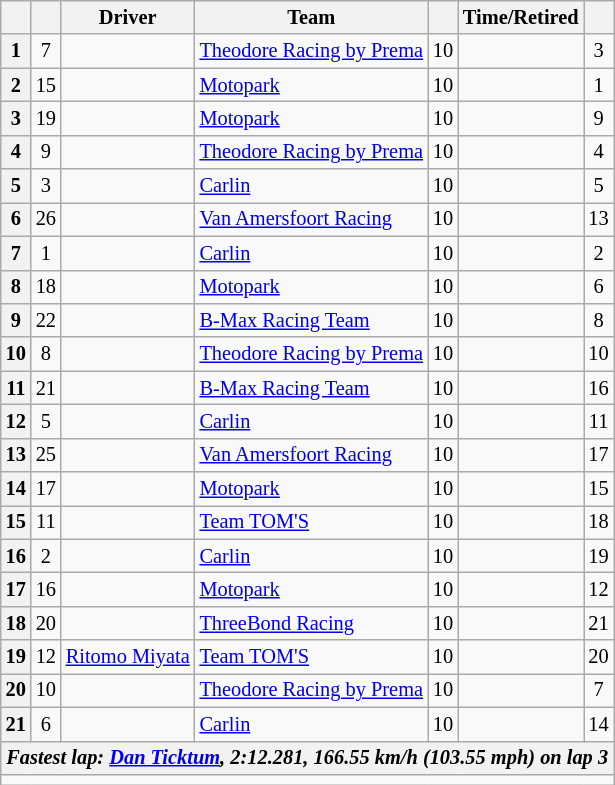<table class="wikitable sortable" style="font-size:85%;">
<tr>
<th scope="col"></th>
<th scope="col"></th>
<th scope="col">Driver</th>
<th scope="col">Team</th>
<th scope="col"></th>
<th scope="col">Time/Retired</th>
<th scope="col"></th>
</tr>
<tr>
<th scope="row">1</th>
<td align=center>7</td>
<td> </td>
<td><a href='#'>Theodore Racing by Prema</a></td>
<td align="center">10</td>
<td align="center"></td>
<td align="center">3</td>
</tr>
<tr>
<th scope="row">2</th>
<td align=center>15</td>
<td> </td>
<td><a href='#'>Motopark</a></td>
<td align="center">10</td>
<td align="center"></td>
<td align="center">1</td>
</tr>
<tr>
<th scope="row">3</th>
<td align=center>19</td>
<td> </td>
<td><a href='#'>Motopark</a></td>
<td align="center">10</td>
<td align="center"></td>
<td align="center">9</td>
</tr>
<tr>
<th scope="row">4</th>
<td align=center>9</td>
<td> </td>
<td><a href='#'>Theodore Racing by Prema</a></td>
<td align="center">10</td>
<td align="center"></td>
<td align="center">4</td>
</tr>
<tr>
<th scope="row">5</th>
<td align=center>3</td>
<td> </td>
<td><a href='#'>Carlin</a></td>
<td align="center">10</td>
<td align="center"></td>
<td align="center">5</td>
</tr>
<tr>
<th scope="row">6</th>
<td align=center>26</td>
<td> </td>
<td><a href='#'>Van Amersfoort Racing</a></td>
<td align="center">10</td>
<td align="center"></td>
<td align="center">13</td>
</tr>
<tr>
<th scope="row">7</th>
<td align=center>1</td>
<td> </td>
<td><a href='#'>Carlin</a></td>
<td align="center">10</td>
<td align="center"></td>
<td align="center">2</td>
</tr>
<tr>
<th scope="row">8</th>
<td align=center>18</td>
<td> </td>
<td><a href='#'>Motopark</a></td>
<td align="center">10</td>
<td align="center"></td>
<td align="center">6</td>
</tr>
<tr>
<th scope="row">9</th>
<td align=center>22</td>
<td> </td>
<td><a href='#'>B-Max Racing Team</a></td>
<td align="center">10</td>
<td align="center"></td>
<td align="center">8</td>
</tr>
<tr>
<th scope="row">10</th>
<td align=center>8</td>
<td> </td>
<td><a href='#'>Theodore Racing by Prema</a></td>
<td align="center">10</td>
<td align="center"></td>
<td align="center">10</td>
</tr>
<tr>
<th scope="row">11</th>
<td align=center>21</td>
<td> </td>
<td><a href='#'>B-Max Racing Team</a></td>
<td align="center">10</td>
<td align="center"></td>
<td align="center">16</td>
</tr>
<tr>
<th scope="row">12</th>
<td align=center>5</td>
<td> </td>
<td><a href='#'>Carlin</a></td>
<td align="center">10</td>
<td align="center"></td>
<td align="center">11</td>
</tr>
<tr>
<th scope="row">13</th>
<td align=center>25</td>
<td> </td>
<td><a href='#'>Van Amersfoort Racing</a></td>
<td align="center">10</td>
<td align="center"></td>
<td align="center">17</td>
</tr>
<tr>
<th scope="row">14</th>
<td align=center>17</td>
<td> </td>
<td><a href='#'>Motopark</a></td>
<td align="center">10</td>
<td align="center"></td>
<td align="center">15</td>
</tr>
<tr>
<th scope="row">15</th>
<td align=center>11</td>
<td> </td>
<td><a href='#'>Team TOM'S</a></td>
<td align="center">10</td>
<td align="center"></td>
<td align="center">18</td>
</tr>
<tr>
<th scope="row">16</th>
<td align=center>2</td>
<td> </td>
<td><a href='#'>Carlin</a></td>
<td align="center">10</td>
<td align="center"></td>
<td align="center">19</td>
</tr>
<tr>
<th scope="row">17</th>
<td align=center>16</td>
<td> </td>
<td><a href='#'>Motopark</a></td>
<td align="center">10</td>
<td align="center"></td>
<td align="center">12</td>
</tr>
<tr>
<th scope="row">18</th>
<td align=center>20</td>
<td> </td>
<td><a href='#'>ThreeBond Racing</a></td>
<td align="center">10</td>
<td align="center"></td>
<td align="center">21</td>
</tr>
<tr>
<th scope="row">19</th>
<td align=center>12</td>
<td> <a href='#'>Ritomo Miyata</a></td>
<td><a href='#'>Team TOM'S</a></td>
<td align="center">10</td>
<td align="center"></td>
<td align="center">20</td>
</tr>
<tr>
<th scope="row">20</th>
<td align=center>10</td>
<td> </td>
<td><a href='#'>Theodore Racing by Prema</a></td>
<td align="center">10</td>
<td align="center"></td>
<td align="center">7</td>
</tr>
<tr>
<th scope="row">21</th>
<td align=center>6</td>
<td> </td>
<td><a href='#'>Carlin</a></td>
<td align="center">10</td>
<td align="center"></td>
<td align="center">14</td>
</tr>
<tr class="sortbottom">
<th colspan="7"><em>Fastest lap: <a href='#'>Dan Ticktum</a>, 2:12.281, 166.55 km/h (103.55 mph) on lap 3</em></th>
</tr>
<tr class="sortbottom">
<td colspan=10></td>
</tr>
</table>
